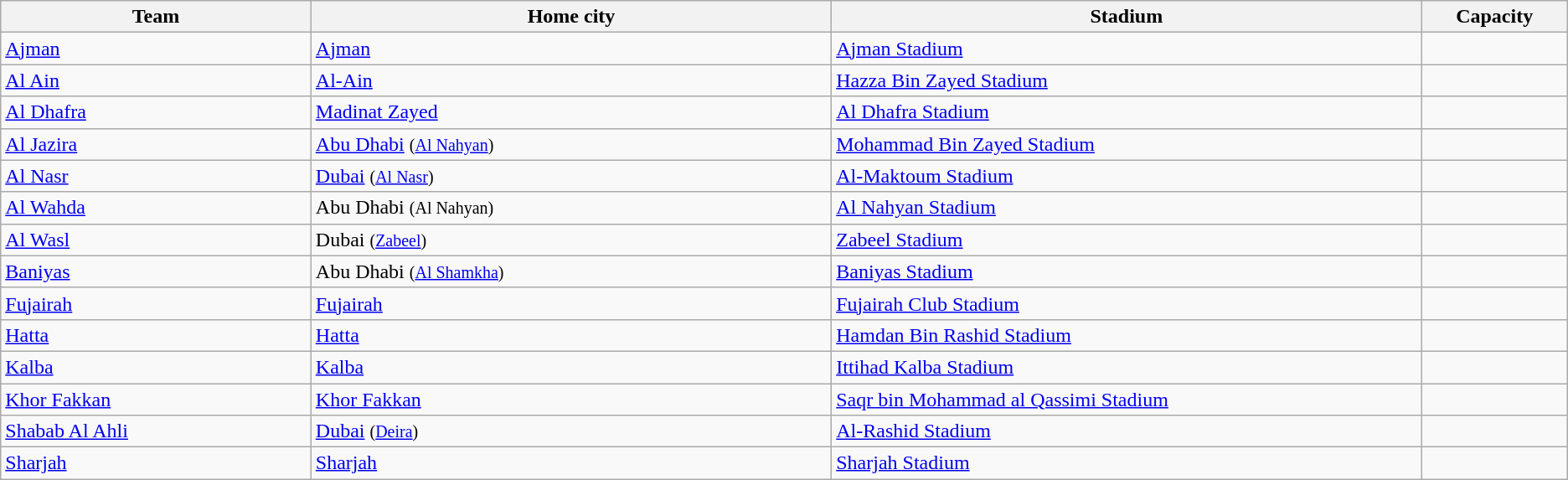<table class="wikitable sortable" style="text-align: left;">
<tr>
<th width="500">Team</th>
<th width="900">Home city</th>
<th width="1000">Stadium</th>
<th width="175">Capacity</th>
</tr>
<tr>
<td><a href='#'>Ajman</a></td>
<td><a href='#'>Ajman</a></td>
<td><a href='#'>Ajman Stadium</a></td>
<td style="text-align:center;"></td>
</tr>
<tr>
<td><a href='#'>Al Ain</a></td>
<td><a href='#'>Al-Ain</a></td>
<td><a href='#'>Hazza Bin Zayed Stadium</a></td>
<td style="text-align:center;"></td>
</tr>
<tr>
<td><a href='#'>Al Dhafra</a></td>
<td><a href='#'>Madinat Zayed</a></td>
<td><a href='#'>Al Dhafra Stadium</a></td>
<td style="text-align:center;"></td>
</tr>
<tr>
<td><a href='#'>Al Jazira</a></td>
<td><a href='#'>Abu Dhabi</a> <small>(<a href='#'>Al Nahyan</a>)</small></td>
<td><a href='#'>Mohammad Bin Zayed Stadium</a></td>
<td style="text-align:center;"></td>
</tr>
<tr>
<td><a href='#'>Al Nasr</a></td>
<td><a href='#'>Dubai</a> <small>(<a href='#'>Al Nasr</a>)</small></td>
<td><a href='#'>Al-Maktoum Stadium</a></td>
<td style="text-align:center;"></td>
</tr>
<tr>
<td><a href='#'>Al Wahda</a></td>
<td>Abu Dhabi <small>(Al Nahyan)</small></td>
<td><a href='#'>Al Nahyan Stadium</a></td>
<td style="text-align:center;"></td>
</tr>
<tr>
<td><a href='#'>Al Wasl</a></td>
<td>Dubai <small>(<a href='#'>Zabeel</a>)</small></td>
<td><a href='#'>Zabeel Stadium</a></td>
<td style="text-align:center;"></td>
</tr>
<tr>
<td><a href='#'>Baniyas</a></td>
<td>Abu Dhabi <small>(<a href='#'>Al Shamkha</a>)</small></td>
<td><a href='#'>Baniyas Stadium</a></td>
<td style="text-align:center;"></td>
</tr>
<tr>
<td><a href='#'>Fujairah</a></td>
<td><a href='#'>Fujairah</a></td>
<td><a href='#'>Fujairah Club Stadium</a></td>
<td style="text-align:center;"></td>
</tr>
<tr>
<td><a href='#'>Hatta</a></td>
<td><a href='#'>Hatta</a></td>
<td><a href='#'>Hamdan Bin Rashid Stadium</a></td>
<td style="text-align:center;"></td>
</tr>
<tr>
<td><a href='#'>Kalba</a></td>
<td><a href='#'>Kalba</a></td>
<td><a href='#'>Ittihad Kalba Stadium</a></td>
<td style="text-align:center;"></td>
</tr>
<tr>
<td><a href='#'>Khor Fakkan</a></td>
<td><a href='#'>Khor Fakkan</a></td>
<td><a href='#'>Saqr bin Mohammad al Qassimi Stadium</a></td>
<td style="text-align:center;"></td>
</tr>
<tr>
<td><a href='#'>Shabab Al Ahli</a></td>
<td><a href='#'>Dubai</a> <small>(<a href='#'>Deira</a>)</small></td>
<td><a href='#'>Al-Rashid Stadium</a></td>
<td style="text-align:center;"></td>
</tr>
<tr>
<td><a href='#'>Sharjah</a></td>
<td><a href='#'>Sharjah</a></td>
<td><a href='#'>Sharjah Stadium</a></td>
<td style="text-align:center;"></td>
</tr>
</table>
